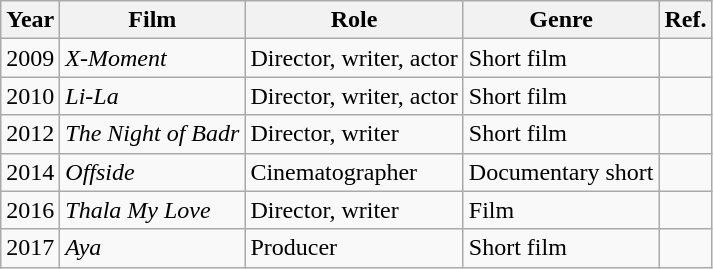<table class="wikitable">
<tr>
<th>Year</th>
<th>Film</th>
<th>Role</th>
<th>Genre</th>
<th>Ref.</th>
</tr>
<tr>
<td>2009</td>
<td><em>X-Moment</em></td>
<td>Director, writer, actor</td>
<td>Short film</td>
<td></td>
</tr>
<tr>
<td>2010</td>
<td><em>Li-La</em></td>
<td>Director, writer, actor</td>
<td>Short film</td>
<td></td>
</tr>
<tr>
<td>2012</td>
<td><em>The Night of Badr</em></td>
<td>Director, writer</td>
<td>Short film</td>
<td></td>
</tr>
<tr>
<td>2014</td>
<td><em>Offside</em></td>
<td>Cinematographer</td>
<td>Documentary short</td>
<td></td>
</tr>
<tr>
<td>2016</td>
<td><em>Thala My Love</em></td>
<td>Director, writer</td>
<td>Film</td>
<td></td>
</tr>
<tr>
<td>2017</td>
<td><em>Aya</em></td>
<td>Producer</td>
<td>Short film</td>
<td></td>
</tr>
</table>
